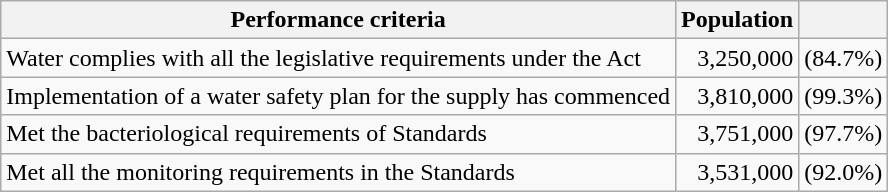<table class="wikitable">
<tr>
<th>Performance criteria</th>
<th>Population</th>
<th></th>
</tr>
<tr>
<td>Water complies with all the legislative requirements under the Act</td>
<td align="right">3,250,000</td>
<td>(84.7%)</td>
</tr>
<tr>
<td>Implementation of a water safety plan for the supply has commenced</td>
<td align="right">3,810,000</td>
<td>(99.3%)</td>
</tr>
<tr>
<td>Met the bacteriological requirements of Standards</td>
<td align="right">3,751,000</td>
<td>(97.7%)</td>
</tr>
<tr>
<td>Met all the monitoring requirements in the Standards</td>
<td align="right">3,531,000</td>
<td>(92.0%)</td>
</tr>
</table>
